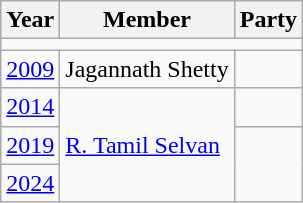<table class="wikitable">
<tr>
<th>Year</th>
<th>Member</th>
<th colspan="2">Party</th>
</tr>
<tr>
<td colspan="4"></td>
</tr>
<tr>
<td><a href='#'>2009</a></td>
<td>Jagannath Shetty</td>
<td></td>
</tr>
<tr>
<td><a href='#'>2014</a></td>
<td rowspan="3"><a href='#'>R. Tamil Selvan</a></td>
<td></td>
</tr>
<tr>
<td><a href='#'>2019</a></td>
</tr>
<tr>
<td><a href='#'>2024</a></td>
</tr>
</table>
